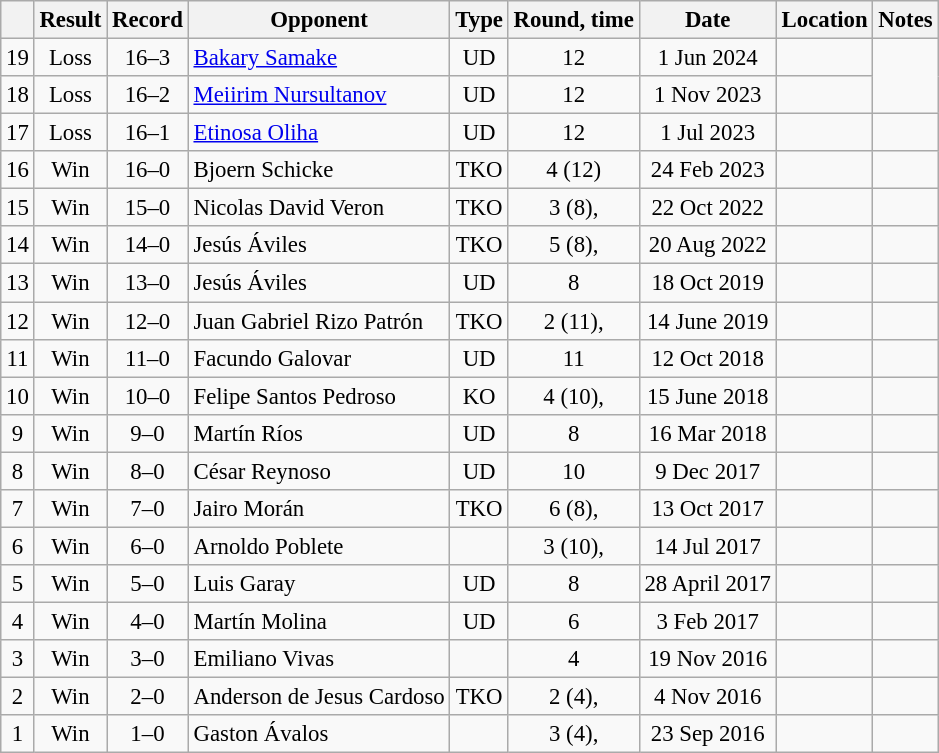<table class="wikitable" style="text-align:center; font-size:95%">
<tr>
<th></th>
<th>Result</th>
<th>Record</th>
<th>Opponent</th>
<th>Type</th>
<th>Round, time</th>
<th>Date</th>
<th>Location</th>
<th>Notes</th>
</tr>
<tr>
<td>19</td>
<td>Loss</td>
<td>16–3</td>
<td align=left> <a href='#'>Bakary Samake</a></td>
<td>UD</td>
<td>12</td>
<td>1 Jun 2024</td>
<td align=left></td>
</tr>
<tr>
<td>18</td>
<td>Loss</td>
<td>16–2</td>
<td align=left> <a href='#'>Meiirim Nursultanov</a></td>
<td>UD</td>
<td>12</td>
<td>1 Nov 2023</td>
<td align=left></td>
</tr>
<tr>
<td>17</td>
<td>Loss</td>
<td>16–1</td>
<td align=left> <a href='#'>Etinosa Oliha</a></td>
<td>UD</td>
<td>12</td>
<td>1 Jul 2023</td>
<td align=left></td>
<td align=left></td>
</tr>
<tr>
<td>16</td>
<td>Win</td>
<td>16–0</td>
<td align=left> Bjoern Schicke</td>
<td>TKO</td>
<td>4 (12)</td>
<td>24 Feb 2023</td>
<td align=left></td>
<td align=left></td>
</tr>
<tr>
<td>15</td>
<td>Win</td>
<td>15–0</td>
<td align=left> Nicolas David Veron</td>
<td>TKO</td>
<td>3 (8), </td>
<td>22 Oct 2022</td>
<td align=left></td>
<td></td>
</tr>
<tr>
<td>14</td>
<td>Win</td>
<td>14–0</td>
<td align=left> Jesús Áviles</td>
<td>TKO</td>
<td>5 (8), </td>
<td>20 Aug 2022</td>
<td align=left></td>
<td></td>
</tr>
<tr>
<td>13</td>
<td>Win</td>
<td>13–0</td>
<td align=left> Jesús Áviles</td>
<td>UD</td>
<td>8</td>
<td>18 Oct 2019</td>
<td align=left></td>
<td></td>
</tr>
<tr>
<td>12</td>
<td>Win</td>
<td>12–0</td>
<td align=left> Juan Gabriel Rizo Patrón</td>
<td>TKO</td>
<td>2 (11), </td>
<td>14 June 2019</td>
<td align=left></td>
<td align=left></td>
</tr>
<tr>
<td>11</td>
<td>Win</td>
<td>11–0</td>
<td align=left> Facundo Galovar</td>
<td>UD</td>
<td>11</td>
<td>12 Oct 2018</td>
<td align=left></td>
<td align=left></td>
</tr>
<tr>
<td>10</td>
<td>Win</td>
<td>10–0</td>
<td align=left> Felipe Santos Pedroso</td>
<td>KO</td>
<td>4 (10), </td>
<td>15 June 2018</td>
<td align=left></td>
<td align=left></td>
</tr>
<tr>
<td>9</td>
<td>Win</td>
<td>9–0</td>
<td align=left> Martín Ríos</td>
<td>UD</td>
<td>8</td>
<td>16 Mar 2018</td>
<td align=left></td>
<td></td>
</tr>
<tr>
<td>8</td>
<td>Win</td>
<td>8–0</td>
<td align=left> César Reynoso</td>
<td>UD</td>
<td>10</td>
<td>9 Dec 2017</td>
<td align=left></td>
<td align=left></td>
</tr>
<tr>
<td>7</td>
<td>Win</td>
<td>7–0</td>
<td align=left> Jairo Morán</td>
<td>TKO</td>
<td>6 (8), </td>
<td>13 Oct 2017</td>
<td align=left></td>
<td></td>
</tr>
<tr>
<td>6</td>
<td>Win</td>
<td>6–0</td>
<td align=left> Arnoldo Poblete</td>
<td></td>
<td>3 (10), </td>
<td>14 Jul 2017</td>
<td align=left></td>
<td align=left></td>
</tr>
<tr>
<td>5</td>
<td>Win</td>
<td>5–0</td>
<td align=left> Luis Garay</td>
<td>UD</td>
<td>8</td>
<td>28 April 2017</td>
<td align=left></td>
<td></td>
</tr>
<tr>
<td>4</td>
<td>Win</td>
<td>4–0</td>
<td align=left> Martín Molina</td>
<td>UD</td>
<td>6</td>
<td>3 Feb 2017</td>
<td align=left></td>
<td></td>
</tr>
<tr>
<td>3</td>
<td>Win</td>
<td>3–0</td>
<td align=left> Emiliano Vivas</td>
<td></td>
<td>4</td>
<td>19 Nov 2016</td>
<td align=left></td>
<td></td>
</tr>
<tr>
<td>2</td>
<td>Win</td>
<td>2–0</td>
<td align=left> Anderson de Jesus Cardoso</td>
<td>TKO</td>
<td>2 (4), </td>
<td>4 Nov 2016</td>
<td align=left></td>
<td></td>
</tr>
<tr>
<td>1</td>
<td>Win</td>
<td>1–0</td>
<td align=left> Gaston Ávalos</td>
<td></td>
<td>3 (4), </td>
<td>23 Sep 2016</td>
<td align=left></td>
<td></td>
</tr>
</table>
